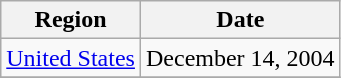<table class="wikitable">
<tr>
<th>Region</th>
<th>Date<br></th>
</tr>
<tr>
<td><a href='#'>United States</a></td>
<td>December 14, 2004</td>
</tr>
<tr>
</tr>
</table>
